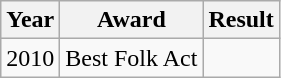<table class="wikitable">
<tr>
<th><strong>Year</strong></th>
<th><strong>Award</strong></th>
<th><strong>Result</strong></th>
</tr>
<tr>
<td>2010</td>
<td>Best Folk Act</td>
<td></td>
</tr>
</table>
